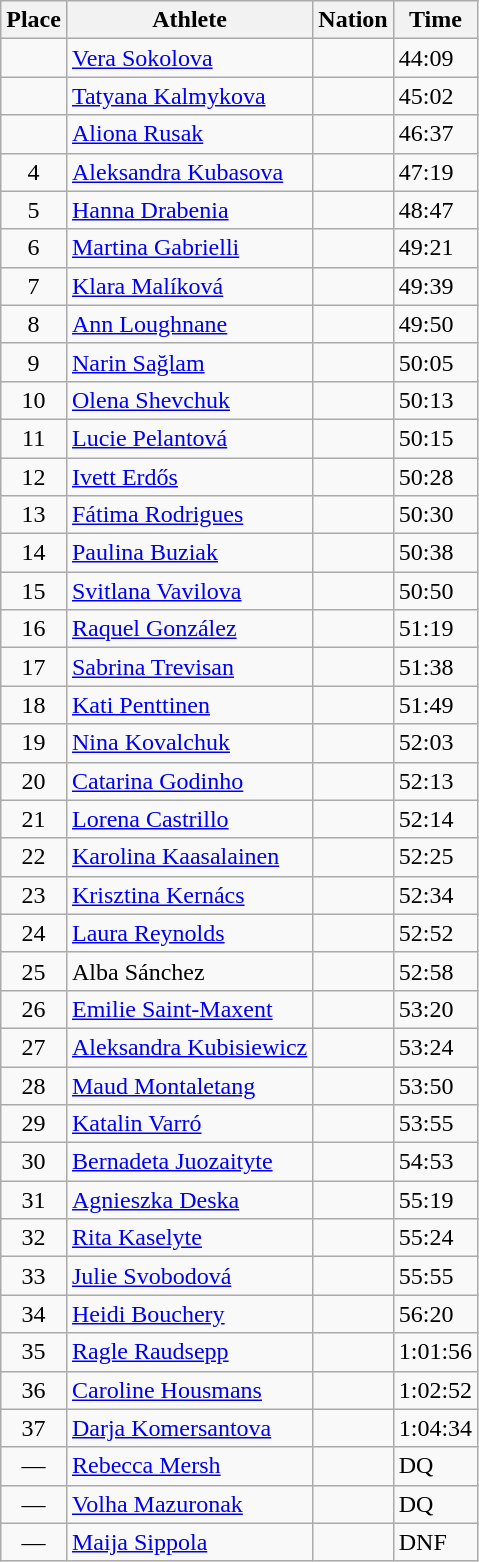<table class=wikitable>
<tr>
<th>Place</th>
<th>Athlete</th>
<th>Nation</th>
<th>Time</th>
</tr>
<tr>
<td align=center></td>
<td><a href='#'>Vera Sokolova</a></td>
<td></td>
<td>44:09</td>
</tr>
<tr>
<td align=center></td>
<td><a href='#'>Tatyana Kalmykova</a></td>
<td></td>
<td>45:02</td>
</tr>
<tr>
<td align=center></td>
<td><a href='#'>Aliona Rusak</a></td>
<td></td>
<td>46:37</td>
</tr>
<tr>
<td align=center>4</td>
<td><a href='#'>Aleksandra Kubasova</a></td>
<td></td>
<td>47:19</td>
</tr>
<tr>
<td align=center>5</td>
<td><a href='#'>Hanna Drabenia</a></td>
<td></td>
<td>48:47</td>
</tr>
<tr>
<td align=center>6</td>
<td><a href='#'>Martina Gabrielli</a></td>
<td></td>
<td>49:21</td>
</tr>
<tr>
<td align=center>7</td>
<td><a href='#'>Klara Malíková</a></td>
<td></td>
<td>49:39</td>
</tr>
<tr>
<td align=center>8</td>
<td><a href='#'>Ann Loughnane</a></td>
<td></td>
<td>49:50</td>
</tr>
<tr>
<td align=center>9</td>
<td><a href='#'>Narin Sağlam</a></td>
<td></td>
<td>50:05</td>
</tr>
<tr>
<td align=center>10</td>
<td><a href='#'>Olena Shevchuk</a></td>
<td></td>
<td>50:13</td>
</tr>
<tr>
<td align=center>11</td>
<td><a href='#'>Lucie Pelantová</a></td>
<td></td>
<td>50:15</td>
</tr>
<tr>
<td align=center>12</td>
<td><a href='#'>Ivett Erdős</a></td>
<td></td>
<td>50:28</td>
</tr>
<tr>
<td align=center>13</td>
<td><a href='#'>Fátima Rodrigues</a></td>
<td></td>
<td>50:30</td>
</tr>
<tr>
<td align=center>14</td>
<td><a href='#'>Paulina Buziak</a></td>
<td></td>
<td>50:38</td>
</tr>
<tr>
<td align=center>15</td>
<td><a href='#'>Svitlana Vavilova</a></td>
<td></td>
<td>50:50</td>
</tr>
<tr>
<td align=center>16</td>
<td><a href='#'>Raquel González</a></td>
<td></td>
<td>51:19</td>
</tr>
<tr>
<td align=center>17</td>
<td><a href='#'>Sabrina Trevisan</a></td>
<td></td>
<td>51:38</td>
</tr>
<tr>
<td align=center>18</td>
<td><a href='#'>Kati Penttinen</a></td>
<td></td>
<td>51:49</td>
</tr>
<tr>
<td align=center>19</td>
<td><a href='#'>Nina Kovalchuk</a></td>
<td></td>
<td>52:03</td>
</tr>
<tr>
<td align=center>20</td>
<td><a href='#'>Catarina Godinho</a></td>
<td></td>
<td>52:13</td>
</tr>
<tr>
<td align=center>21</td>
<td><a href='#'>Lorena Castrillo</a></td>
<td></td>
<td>52:14</td>
</tr>
<tr>
<td align=center>22</td>
<td><a href='#'>Karolina Kaasalainen</a></td>
<td></td>
<td>52:25</td>
</tr>
<tr>
<td align=center>23</td>
<td><a href='#'>Krisztina Kernács</a></td>
<td></td>
<td>52:34</td>
</tr>
<tr>
<td align=center>24</td>
<td><a href='#'>Laura Reynolds</a></td>
<td></td>
<td>52:52</td>
</tr>
<tr>
<td align=center>25</td>
<td>Alba Sánchez</td>
<td></td>
<td>52:58</td>
</tr>
<tr>
<td align=center>26</td>
<td><a href='#'>Emilie Saint-Maxent</a></td>
<td></td>
<td>53:20</td>
</tr>
<tr>
<td align=center>27</td>
<td><a href='#'>Aleksandra Kubisiewicz</a></td>
<td></td>
<td>53:24</td>
</tr>
<tr>
<td align=center>28</td>
<td><a href='#'>Maud Montaletang</a></td>
<td></td>
<td>53:50</td>
</tr>
<tr>
<td align=center>29</td>
<td><a href='#'>Katalin Varró</a></td>
<td></td>
<td>53:55</td>
</tr>
<tr>
<td align=center>30</td>
<td><a href='#'>Bernadeta Juozaityte</a></td>
<td></td>
<td>54:53</td>
</tr>
<tr>
<td align=center>31</td>
<td><a href='#'>Agnieszka Deska</a></td>
<td></td>
<td>55:19</td>
</tr>
<tr>
<td align=center>32</td>
<td><a href='#'>Rita Kaselyte</a></td>
<td></td>
<td>55:24</td>
</tr>
<tr>
<td align=center>33</td>
<td><a href='#'>Julie Svobodová</a></td>
<td></td>
<td>55:55</td>
</tr>
<tr>
<td align=center>34</td>
<td><a href='#'>Heidi Bouchery</a></td>
<td></td>
<td>56:20</td>
</tr>
<tr>
<td align=center>35</td>
<td><a href='#'>Ragle Raudsepp</a></td>
<td></td>
<td>1:01:56</td>
</tr>
<tr>
<td align=center>36</td>
<td><a href='#'>Caroline Housmans</a></td>
<td></td>
<td>1:02:52</td>
</tr>
<tr>
<td align=center>37</td>
<td><a href='#'>Darja Komersantova</a></td>
<td></td>
<td>1:04:34</td>
</tr>
<tr>
<td align=center>—</td>
<td><a href='#'>Rebecca Mersh</a></td>
<td></td>
<td>DQ</td>
</tr>
<tr>
<td align=center>—</td>
<td><a href='#'>Volha Mazuronak</a></td>
<td></td>
<td>DQ</td>
</tr>
<tr>
<td align=center>—</td>
<td><a href='#'>Maija Sippola</a></td>
<td></td>
<td>DNF</td>
</tr>
</table>
